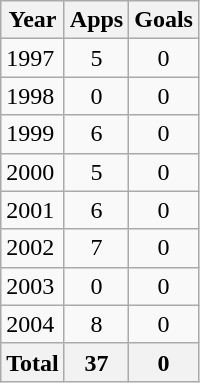<table class="wikitable">
<tr>
<th>Year</th>
<th>Apps</th>
<th>Goals</th>
</tr>
<tr>
<td>1997</td>
<td align=center>5</td>
<td align=center>0</td>
</tr>
<tr>
<td>1998</td>
<td align=center>0</td>
<td align=center>0</td>
</tr>
<tr>
<td>1999</td>
<td align=center>6</td>
<td align=center>0</td>
</tr>
<tr>
<td>2000</td>
<td align=center>5</td>
<td align=center>0</td>
</tr>
<tr>
<td>2001</td>
<td align=center>6</td>
<td align=center>0</td>
</tr>
<tr>
<td>2002</td>
<td align=center>7</td>
<td align=center>0</td>
</tr>
<tr>
<td>2003</td>
<td align=center>0</td>
<td align=center>0</td>
</tr>
<tr>
<td>2004</td>
<td align=center>8</td>
<td align=center>0</td>
</tr>
<tr>
<th>Total</th>
<th>37</th>
<th>0</th>
</tr>
</table>
